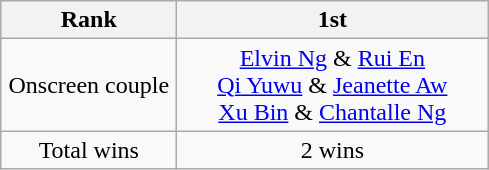<table class="wikitable" border="1">
<tr>
<th width="110">Rank</th>
<th width="200">1st</th>
</tr>
<tr align=center>
<td>Onscreen couple</td>
<td><a href='#'>Elvin Ng</a> & <a href='#'>Rui En</a><br><a href='#'>Qi Yuwu</a> & <a href='#'>Jeanette Aw</a><br><a href='#'>Xu Bin</a> & <a href='#'>Chantalle Ng</a></td>
</tr>
<tr align=center>
<td>Total wins</td>
<td>2 wins</td>
</tr>
</table>
